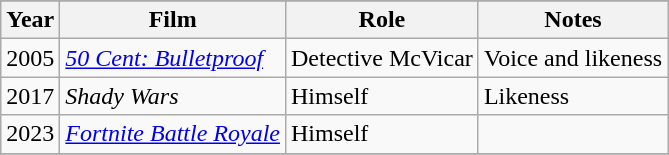<table class="wikitable">
<tr>
</tr>
<tr>
<th>Year</th>
<th>Film</th>
<th>Role</th>
<th>Notes</th>
</tr>
<tr>
<td>2005</td>
<td><em><a href='#'>50 Cent: Bulletproof</a></em></td>
<td>Detective McVicar</td>
<td>Voice and likeness</td>
</tr>
<tr>
<td>2017</td>
<td><em>Shady Wars</em></td>
<td>Himself</td>
<td>Likeness</td>
</tr>
<tr>
<td>2023</td>
<td><em><a href='#'>Fortnite Battle Royale</a></em></td>
<td>Himself</td>
<td></td>
</tr>
<tr>
</tr>
</table>
